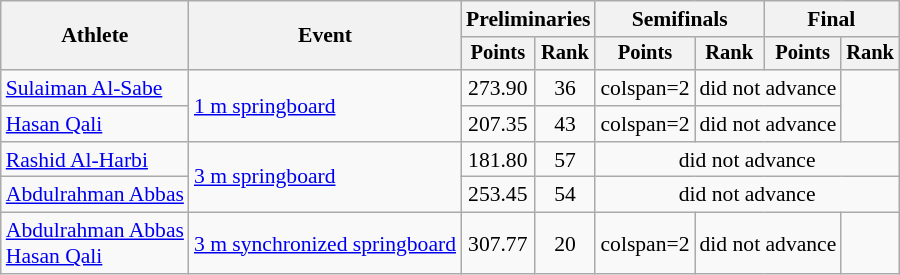<table class="wikitable" style="text-align:center; font-size:90%">
<tr>
<th rowspan=2>Athlete</th>
<th rowspan=2>Event</th>
<th colspan=2>Preliminaries</th>
<th colspan=2>Semifinals</th>
<th colspan=2>Final</th>
</tr>
<tr style="font-size:95%">
<th>Points</th>
<th>Rank</th>
<th>Points</th>
<th>Rank</th>
<th>Points</th>
<th>Rank</th>
</tr>
<tr>
<td align=left><a href='#'>Sulaiman Al-Sabe</a></td>
<td align=left rowspan=2><a href='#'>1 m springboard</a></td>
<td>273.90</td>
<td>36</td>
<td>colspan=2 </td>
<td colspan=2>did not advance</td>
</tr>
<tr>
<td align=left><a href='#'>Hasan Qali</a></td>
<td>207.35</td>
<td>43</td>
<td>colspan=2 </td>
<td colspan=2>did not advance</td>
</tr>
<tr>
<td align=left><a href='#'>Rashid Al-Harbi</a></td>
<td align=left rowspan=2><a href='#'>3 m springboard</a></td>
<td>181.80</td>
<td>57</td>
<td colspan=4>did not advance</td>
</tr>
<tr>
<td align=left><a href='#'>Abdulrahman Abbas</a></td>
<td>253.45</td>
<td>54</td>
<td colspan=4>did not advance</td>
</tr>
<tr>
<td align=left><a href='#'>Abdulrahman Abbas</a><br><a href='#'>Hasan Qali</a></td>
<td align=left><a href='#'>3 m synchronized springboard</a></td>
<td>307.77</td>
<td>20</td>
<td>colspan=2 </td>
<td colspan=2>did not advance</td>
</tr>
</table>
